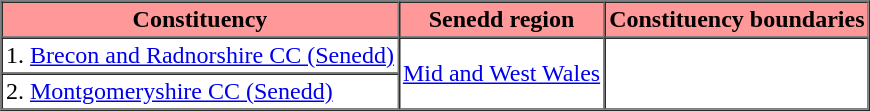<table border=1 cellpadding="2" cellspacing="0">
<tr>
<th bgcolor="#ff9999">Constituency</th>
<th bgcolor="#ff9999">Senedd region</th>
<th bgcolor="#ff9999">Constituency boundaries</th>
</tr>
<tr>
<td>1. <a href='#'>Brecon and Radnorshire CC (Senedd)</a></td>
<td rowspan=2><a href='#'>Mid and West Wales</a></td>
<td rowspan=3></td>
</tr>
<tr>
<td>2. <a href='#'>Montgomeryshire CC (Senedd)</a></td>
</tr>
</table>
